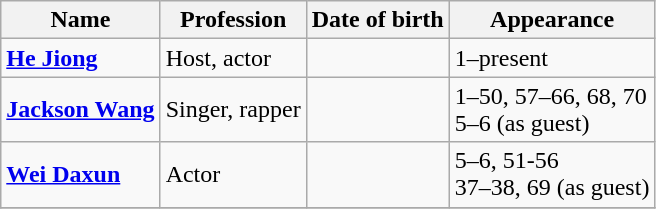<table class="wikitable sortable ">
<tr>
<th>Name</th>
<th>Profession</th>
<th>Date of birth</th>
<th>Appearance</th>
</tr>
<tr>
<td><strong><a href='#'>He Jiong</a></strong></td>
<td>Host, actor</td>
<td></td>
<td>1–present</td>
</tr>
<tr>
<td><strong><a href='#'>Jackson Wang</a></strong></td>
<td>Singer, rapper</td>
<td></td>
<td>1–50, 57–66, 68, 70<br>5–6 (as guest)</td>
</tr>
<tr>
<td><strong><a href='#'>Wei Daxun</a></strong></td>
<td>Actor</td>
<td></td>
<td>5–6, 51-56<br>37–38, 69 (as guest)</td>
</tr>
<tr>
</tr>
</table>
